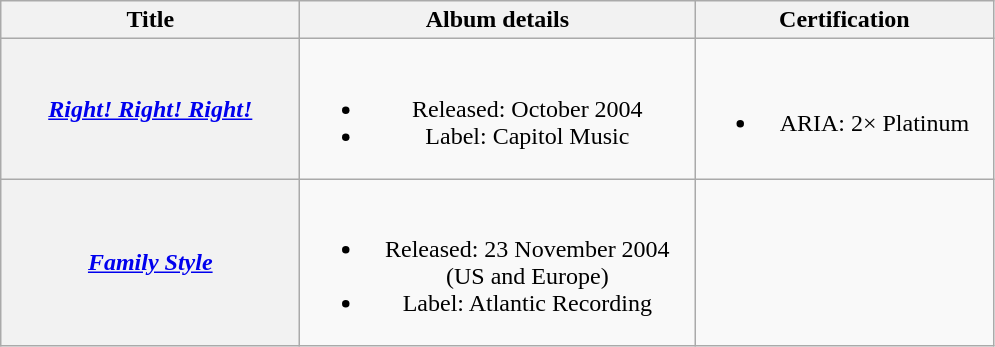<table class="wikitable plainrowheaders" style="text-align:center;">
<tr>
<th scope="col" style="width:12em;">Title</th>
<th scope="col" style="width:16em;">Album details</th>
<th scope="col" style="width:12em;">Certification</th>
</tr>
<tr>
<th scope="row"><em><a href='#'>Right! Right! Right!</a></em></th>
<td><br><ul><li>Released: October 2004</li><li>Label: Capitol Music</li></ul></td>
<td><br><ul><li>ARIA: 2× Platinum</li></ul></td>
</tr>
<tr>
<th scope="row"><em><a href='#'>Family Style</a></em></th>
<td><br><ul><li>Released: 23 November 2004 (US and Europe)</li><li>Label: Atlantic Recording</li></ul></td>
<td></td>
</tr>
</table>
